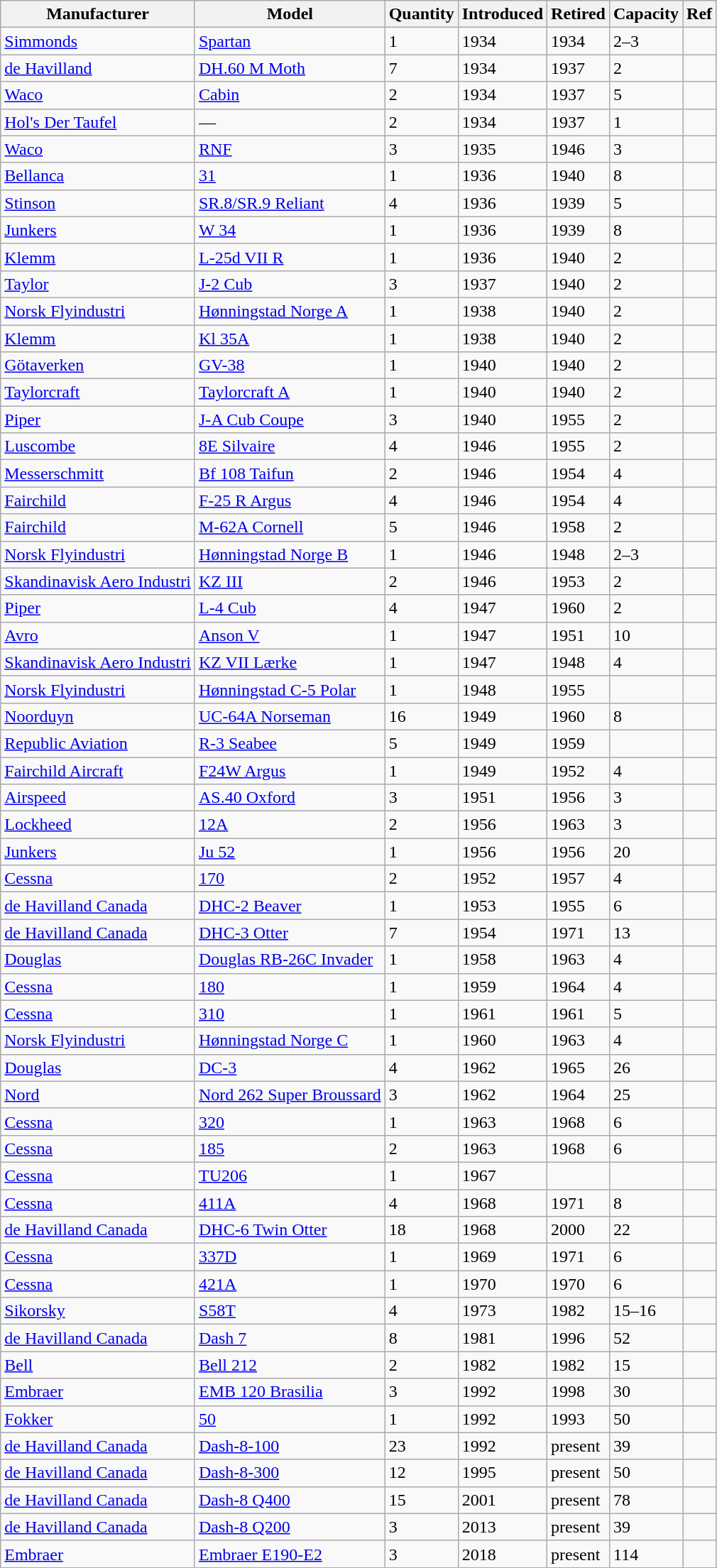<table class="wikitable sortable">
<tr>
<th>Manufacturer</th>
<th>Model</th>
<th>Quantity</th>
<th>Introduced</th>
<th>Retired</th>
<th>Capacity</th>
<th class=unsortable>Ref</th>
</tr>
<tr>
<td><a href='#'>Simmonds</a></td>
<td><a href='#'>Spartan</a></td>
<td>1</td>
<td>1934</td>
<td>1934</td>
<td>2–3</td>
<td align=center></td>
</tr>
<tr>
<td><a href='#'>de Havilland</a></td>
<td><a href='#'>DH.60 M Moth</a></td>
<td>7</td>
<td>1934</td>
<td>1937</td>
<td>2</td>
<td align=center></td>
</tr>
<tr>
<td><a href='#'>Waco</a></td>
<td><a href='#'>Cabin</a></td>
<td>2</td>
<td>1934</td>
<td>1937</td>
<td>5</td>
<td align=center></td>
</tr>
<tr>
<td><a href='#'>Hol's Der Taufel</a></td>
<td>—</td>
<td>2</td>
<td>1934</td>
<td>1937</td>
<td>1</td>
<td align=center></td>
</tr>
<tr>
<td><a href='#'>Waco</a></td>
<td><a href='#'>RNF</a></td>
<td>3</td>
<td>1935</td>
<td>1946</td>
<td>3</td>
<td align=center></td>
</tr>
<tr>
<td><a href='#'>Bellanca</a></td>
<td><a href='#'>31</a></td>
<td>1</td>
<td>1936</td>
<td>1940</td>
<td>8</td>
<td align=center></td>
</tr>
<tr>
<td><a href='#'>Stinson</a></td>
<td><a href='#'>SR.8/SR.9 Reliant</a></td>
<td>4</td>
<td>1936</td>
<td>1939</td>
<td>5</td>
<td align=center></td>
</tr>
<tr>
<td><a href='#'>Junkers</a></td>
<td><a href='#'>W 34</a></td>
<td>1</td>
<td>1936</td>
<td>1939</td>
<td>8</td>
<td align=center></td>
</tr>
<tr>
<td><a href='#'>Klemm</a></td>
<td><a href='#'>L-25d VII R</a></td>
<td>1</td>
<td>1936</td>
<td>1940</td>
<td>2</td>
<td align=center></td>
</tr>
<tr>
<td><a href='#'>Taylor</a></td>
<td><a href='#'>J-2 Cub</a></td>
<td>3</td>
<td>1937</td>
<td>1940</td>
<td>2</td>
<td align=center></td>
</tr>
<tr>
<td><a href='#'>Norsk Flyindustri</a></td>
<td><a href='#'>Hønningstad Norge A</a></td>
<td>1</td>
<td>1938</td>
<td>1940</td>
<td>2</td>
<td align=center></td>
</tr>
<tr>
<td><a href='#'>Klemm</a></td>
<td><a href='#'>Kl 35A</a></td>
<td>1</td>
<td>1938</td>
<td>1940</td>
<td>2</td>
<td align=center></td>
</tr>
<tr>
<td><a href='#'>Götaverken</a></td>
<td><a href='#'>GV-38</a></td>
<td>1</td>
<td>1940</td>
<td>1940</td>
<td>2</td>
<td align=center></td>
</tr>
<tr>
<td><a href='#'>Taylorcraft</a></td>
<td><a href='#'>Taylorcraft A</a></td>
<td>1</td>
<td>1940</td>
<td>1940</td>
<td>2</td>
<td align=center></td>
</tr>
<tr>
<td><a href='#'>Piper</a></td>
<td><a href='#'>J-A Cub Coupe</a></td>
<td>3</td>
<td>1940</td>
<td>1955</td>
<td>2</td>
<td align=center></td>
</tr>
<tr>
<td><a href='#'>Luscombe</a></td>
<td><a href='#'>8E Silvaire</a></td>
<td>4</td>
<td>1946</td>
<td>1955</td>
<td>2</td>
<td align=center></td>
</tr>
<tr>
<td><a href='#'>Messerschmitt</a></td>
<td><a href='#'>Bf 108 Taifun</a></td>
<td>2</td>
<td>1946</td>
<td>1954</td>
<td>4</td>
<td align=center></td>
</tr>
<tr>
<td><a href='#'>Fairchild</a></td>
<td><a href='#'>F-25 R Argus</a></td>
<td>4</td>
<td>1946</td>
<td>1954</td>
<td>4</td>
<td align=center></td>
</tr>
<tr>
<td><a href='#'>Fairchild</a></td>
<td><a href='#'>M-62A Cornell</a></td>
<td>5</td>
<td>1946</td>
<td>1958</td>
<td>2</td>
<td align=center></td>
</tr>
<tr>
<td><a href='#'>Norsk Flyindustri</a></td>
<td><a href='#'>Hønningstad Norge B</a></td>
<td>1</td>
<td>1946</td>
<td>1948</td>
<td>2–3</td>
<td align=center></td>
</tr>
<tr>
<td><a href='#'>Skandinavisk Aero Industri</a></td>
<td><a href='#'>KZ III</a></td>
<td>2</td>
<td>1946</td>
<td>1953</td>
<td>2</td>
<td align=center></td>
</tr>
<tr>
<td><a href='#'>Piper</a></td>
<td><a href='#'>L-4 Cub</a></td>
<td>4</td>
<td>1947</td>
<td>1960</td>
<td>2</td>
<td align=center></td>
</tr>
<tr>
<td><a href='#'>Avro</a></td>
<td><a href='#'>Anson V</a></td>
<td>1</td>
<td>1947</td>
<td>1951</td>
<td>10</td>
<td align=center></td>
</tr>
<tr>
<td><a href='#'>Skandinavisk Aero Industri</a></td>
<td><a href='#'>KZ VII Lærke</a></td>
<td>1</td>
<td>1947</td>
<td>1948</td>
<td>4</td>
<td align=center></td>
</tr>
<tr>
<td><a href='#'>Norsk Flyindustri</a></td>
<td><a href='#'>Hønningstad C-5 Polar</a></td>
<td>1</td>
<td>1948</td>
<td>1955</td>
<td></td>
<td align=center></td>
</tr>
<tr>
<td><a href='#'>Noorduyn</a></td>
<td><a href='#'>UC-64A Norseman</a></td>
<td>16</td>
<td>1949</td>
<td>1960</td>
<td>8</td>
<td align=center></td>
</tr>
<tr>
<td><a href='#'>Republic Aviation</a></td>
<td><a href='#'>R-3 Seabee</a></td>
<td>5</td>
<td>1949</td>
<td>1959</td>
<td></td>
<td align=center></td>
</tr>
<tr>
<td><a href='#'>Fairchild Aircraft</a></td>
<td><a href='#'>F24W Argus</a></td>
<td>1</td>
<td>1949</td>
<td>1952</td>
<td>4</td>
<td align=center></td>
</tr>
<tr>
<td><a href='#'>Airspeed</a></td>
<td><a href='#'>AS.40 Oxford</a></td>
<td>3</td>
<td>1951</td>
<td>1956</td>
<td>3</td>
<td align=center></td>
</tr>
<tr>
<td><a href='#'>Lockheed</a></td>
<td><a href='#'>12A</a></td>
<td>2</td>
<td>1956</td>
<td>1963</td>
<td>3</td>
<td align=center></td>
</tr>
<tr>
<td><a href='#'>Junkers</a></td>
<td><a href='#'>Ju 52</a></td>
<td>1</td>
<td>1956</td>
<td>1956</td>
<td>20</td>
<td align=center></td>
</tr>
<tr>
<td><a href='#'>Cessna</a></td>
<td><a href='#'>170</a></td>
<td>2</td>
<td>1952</td>
<td>1957</td>
<td>4</td>
<td align=center></td>
</tr>
<tr>
<td><a href='#'>de Havilland Canada</a></td>
<td><a href='#'>DHC-2 Beaver</a></td>
<td>1</td>
<td>1953</td>
<td>1955</td>
<td>6</td>
<td align=center></td>
</tr>
<tr>
<td><a href='#'>de Havilland Canada</a></td>
<td><a href='#'>DHC-3 Otter</a></td>
<td>7</td>
<td>1954</td>
<td>1971</td>
<td>13</td>
<td align=center></td>
</tr>
<tr>
<td><a href='#'>Douglas</a></td>
<td><a href='#'>Douglas RB-26C Invader</a></td>
<td>1</td>
<td>1958</td>
<td>1963</td>
<td>4</td>
<td align=center></td>
</tr>
<tr>
<td><a href='#'>Cessna</a></td>
<td><a href='#'>180</a></td>
<td>1</td>
<td>1959</td>
<td>1964</td>
<td>4</td>
<td align=center></td>
</tr>
<tr>
<td><a href='#'>Cessna</a></td>
<td><a href='#'>310</a></td>
<td>1</td>
<td>1961</td>
<td>1961</td>
<td>5</td>
<td align=center></td>
</tr>
<tr>
<td><a href='#'>Norsk Flyindustri</a></td>
<td><a href='#'>Hønningstad Norge C</a></td>
<td>1</td>
<td>1960</td>
<td>1963</td>
<td>4</td>
<td align=center></td>
</tr>
<tr>
<td><a href='#'>Douglas</a></td>
<td><a href='#'>DC-3</a></td>
<td>4</td>
<td>1962</td>
<td>1965</td>
<td>26</td>
<td align=center></td>
</tr>
<tr>
<td><a href='#'>Nord</a></td>
<td><a href='#'>Nord 262 Super Broussard</a></td>
<td>3</td>
<td>1962</td>
<td>1964</td>
<td>25</td>
<td align=center></td>
</tr>
<tr>
<td><a href='#'>Cessna</a></td>
<td><a href='#'>320</a></td>
<td>1</td>
<td>1963</td>
<td>1968</td>
<td>6</td>
<td align=center></td>
</tr>
<tr>
<td><a href='#'>Cessna</a></td>
<td><a href='#'>185</a></td>
<td>2</td>
<td>1963</td>
<td>1968</td>
<td>6</td>
<td align=center></td>
</tr>
<tr>
<td><a href='#'>Cessna</a></td>
<td><a href='#'>TU206</a></td>
<td>1</td>
<td>1967</td>
<td></td>
<td></td>
<td align=center></td>
</tr>
<tr>
<td><a href='#'>Cessna</a></td>
<td><a href='#'>411A</a></td>
<td>4</td>
<td>1968</td>
<td>1971</td>
<td>8</td>
<td align=center></td>
</tr>
<tr>
<td><a href='#'>de Havilland Canada</a></td>
<td><a href='#'>DHC-6 Twin Otter</a></td>
<td>18</td>
<td>1968</td>
<td>2000</td>
<td>22</td>
<td align=center></td>
</tr>
<tr>
<td><a href='#'>Cessna</a></td>
<td><a href='#'>337D</a></td>
<td>1</td>
<td>1969</td>
<td>1971</td>
<td>6</td>
<td align=center></td>
</tr>
<tr>
<td><a href='#'>Cessna</a></td>
<td><a href='#'>421A</a></td>
<td>1</td>
<td>1970</td>
<td>1970</td>
<td>6</td>
<td align=center></td>
</tr>
<tr>
<td><a href='#'>Sikorsky</a></td>
<td><a href='#'>S58T</a></td>
<td>4</td>
<td>1973</td>
<td>1982</td>
<td>15–16</td>
<td align=center></td>
</tr>
<tr>
<td><a href='#'>de Havilland Canada</a></td>
<td><a href='#'>Dash 7</a></td>
<td>8</td>
<td>1981</td>
<td>1996</td>
<td>52</td>
<td align=center></td>
</tr>
<tr>
<td><a href='#'>Bell</a></td>
<td><a href='#'>Bell 212</a></td>
<td>2</td>
<td>1982</td>
<td>1982</td>
<td>15</td>
<td align=center></td>
</tr>
<tr>
<td><a href='#'>Embraer</a></td>
<td><a href='#'>EMB 120 Brasilia</a></td>
<td>3</td>
<td>1992</td>
<td>1998</td>
<td>30</td>
<td align=center></td>
</tr>
<tr>
<td><a href='#'>Fokker</a></td>
<td><a href='#'>50</a></td>
<td>1</td>
<td>1992</td>
<td>1993</td>
<td>50</td>
<td align=center></td>
</tr>
<tr>
<td><a href='#'>de Havilland Canada</a></td>
<td><a href='#'>Dash-8-100</a></td>
<td>23</td>
<td>1992</td>
<td>present</td>
<td>39</td>
<td align=center></td>
</tr>
<tr>
<td><a href='#'>de Havilland Canada</a></td>
<td><a href='#'>Dash-8-300</a></td>
<td>12</td>
<td>1995</td>
<td>present</td>
<td>50</td>
<td align=center></td>
</tr>
<tr>
<td><a href='#'>de Havilland Canada</a></td>
<td><a href='#'>Dash-8 Q400</a></td>
<td>15</td>
<td>2001</td>
<td>present</td>
<td>78</td>
<td align=center></td>
</tr>
<tr>
<td><a href='#'>de Havilland Canada</a></td>
<td><a href='#'>Dash-8 Q200</a></td>
<td>3</td>
<td>2013</td>
<td>present</td>
<td>39</td>
<td align=center></td>
</tr>
<tr>
<td><a href='#'>Embraer</a></td>
<td><a href='#'>Embraer E190-E2</a></td>
<td>3</td>
<td>2018</td>
<td>present</td>
<td>114</td>
<td align=center></td>
</tr>
<tr>
</tr>
</table>
